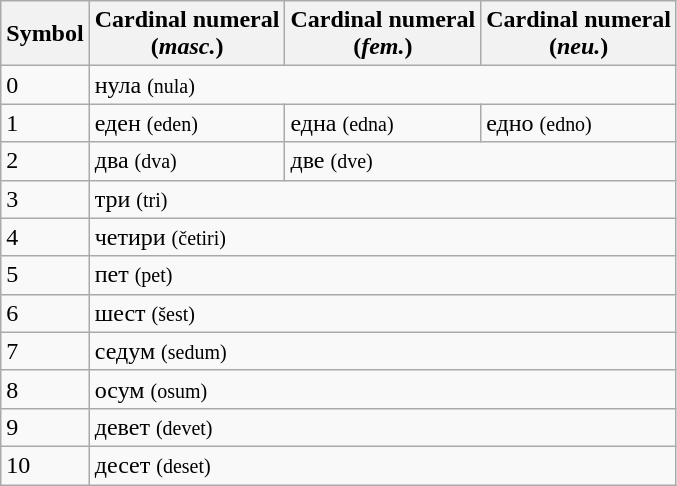<table class="wikitable" align="center">
<tr>
<th>Symbol</th>
<th>Cardinal numeral <br> (<em>masc.</em>)</th>
<th>Cardinal numeral <br> (<em>fem.</em>)</th>
<th>Cardinal numeral <br> (<em>neu.</em>)</th>
</tr>
<tr>
<td>0</td>
<td colspan="3">нула <small>(nula)</small></td>
</tr>
<tr>
<td>1</td>
<td>еден  <small>(eden)</small></td>
<td>една <small>(edna)</small></td>
<td>едно <small>(edno)</small></td>
</tr>
<tr>
<td>2</td>
<td>два <small>(dva)</small></td>
<td colspan="2">две <small>(dve)</small></td>
</tr>
<tr>
<td>3</td>
<td colspan="3">три <small>(tri)</small></td>
</tr>
<tr>
<td>4</td>
<td colspan="3">четири <small>(četiri)</small></td>
</tr>
<tr>
<td>5</td>
<td colspan="3">пет <small>(pet)</small></td>
</tr>
<tr>
<td>6</td>
<td colspan="3">шест <small>(šest)</small></td>
</tr>
<tr>
<td>7</td>
<td colspan="3">седум <small>(sedum)</small></td>
</tr>
<tr>
<td>8</td>
<td colspan="3">осум <small>(osum)</small></td>
</tr>
<tr>
<td>9</td>
<td colspan="3">девет <small>(devet)</small></td>
</tr>
<tr>
<td>10</td>
<td colspan="3">десет <small>(deset)</small></td>
</tr>
</table>
